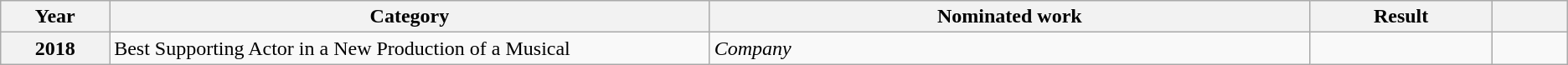<table class="wikitable sortable">
<tr>
<th width="1%">Year</th>
<th width="8%">Category</th>
<th width="8%">Nominated work</th>
<th width="2%">Result</th>
<th width="1%" class="unsortable"></th>
</tr>
<tr>
<th style="text-align:center;">2018</th>
<td>Best Supporting Actor in a New Production of a Musical</td>
<td><em>Company</em></td>
<td></td>
<td style="text-align:center;"></td>
</tr>
</table>
